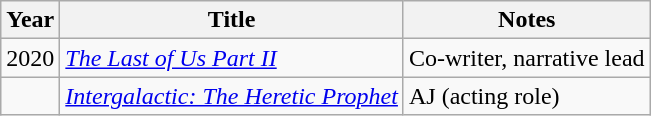<table class="wikitable plainrowheaders">
<tr>
<th>Year</th>
<th>Title</th>
<th>Notes</th>
</tr>
<tr>
<td>2020</td>
<td><em><a href='#'>The Last of Us Part II</a></em></td>
<td>Co-writer, narrative lead</td>
</tr>
<tr>
<td></td>
<td><em><a href='#'>Intergalactic: The Heretic Prophet</a></em></td>
<td>AJ (acting role)</td>
</tr>
</table>
